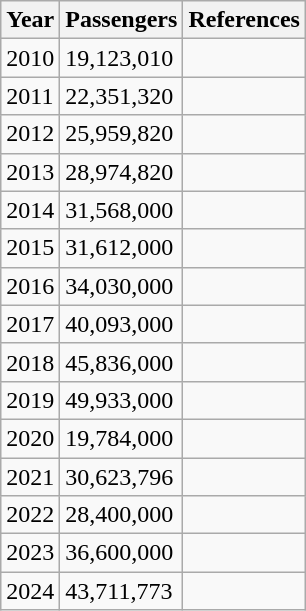<table class="wikitable" style="display:inline-table;">
<tr>
<th>Year</th>
<th>Passengers</th>
<th>References</th>
</tr>
<tr>
<td>2010</td>
<td>19,123,010</td>
<td></td>
</tr>
<tr>
<td>2011</td>
<td>22,351,320</td>
<td></td>
</tr>
<tr>
<td>2012</td>
<td>25,959,820</td>
<td></td>
</tr>
<tr>
<td>2013</td>
<td>28,974,820</td>
<td></td>
</tr>
<tr>
<td>2014</td>
<td>31,568,000</td>
<td></td>
</tr>
<tr>
<td>2015</td>
<td>31,612,000</td>
<td></td>
</tr>
<tr>
<td>2016</td>
<td>34,030,000</td>
<td></td>
</tr>
<tr>
<td>2017</td>
<td>40,093,000</td>
<td></td>
</tr>
<tr>
<td>2018</td>
<td>45,836,000</td>
<td></td>
</tr>
<tr>
<td>2019</td>
<td>49,933,000</td>
<td></td>
</tr>
<tr>
<td>2020</td>
<td>19,784,000</td>
<td></td>
</tr>
<tr>
<td>2021</td>
<td>30,623,796</td>
<td></td>
</tr>
<tr>
<td>2022</td>
<td>28,400,000</td>
<td></td>
</tr>
<tr>
<td>2023</td>
<td>36,600,000</td>
<td></td>
</tr>
<tr>
<td>2024</td>
<td>43,711,773</td>
<td></td>
</tr>
</table>
